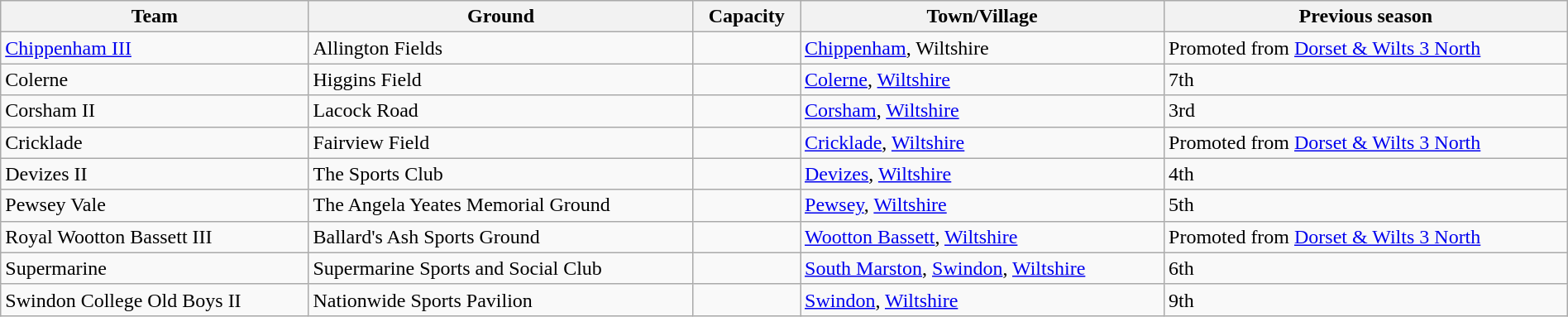<table class="wikitable sortable" width=100%>
<tr>
<th>Team</th>
<th>Ground</th>
<th>Capacity</th>
<th>Town/Village</th>
<th>Previous season</th>
</tr>
<tr>
<td><a href='#'>Chippenham III</a></td>
<td>Allington Fields</td>
<td></td>
<td><a href='#'>Chippenham</a>, Wiltshire</td>
<td>Promoted from <a href='#'>Dorset & Wilts 3 North</a></td>
</tr>
<tr>
<td>Colerne</td>
<td>Higgins Field</td>
<td></td>
<td><a href='#'>Colerne</a>, <a href='#'>Wiltshire</a></td>
<td>7th</td>
</tr>
<tr>
<td>Corsham II</td>
<td>Lacock Road</td>
<td></td>
<td><a href='#'>Corsham</a>, <a href='#'>Wiltshire</a></td>
<td>3rd</td>
</tr>
<tr>
<td>Cricklade</td>
<td>Fairview Field</td>
<td></td>
<td><a href='#'>Cricklade</a>, <a href='#'>Wiltshire</a></td>
<td>Promoted from <a href='#'>Dorset & Wilts 3 North</a></td>
</tr>
<tr>
<td>Devizes II</td>
<td>The Sports Club</td>
<td></td>
<td><a href='#'>Devizes</a>, <a href='#'>Wiltshire</a></td>
<td>4th</td>
</tr>
<tr>
<td>Pewsey Vale</td>
<td>The Angela Yeates Memorial Ground</td>
<td></td>
<td><a href='#'>Pewsey</a>, <a href='#'>Wiltshire</a></td>
<td>5th</td>
</tr>
<tr>
<td>Royal Wootton Bassett III</td>
<td>Ballard's Ash Sports Ground</td>
<td></td>
<td><a href='#'>Wootton Bassett</a>, <a href='#'>Wiltshire</a></td>
<td>Promoted from <a href='#'>Dorset & Wilts 3 North</a></td>
</tr>
<tr>
<td>Supermarine</td>
<td>Supermarine Sports and Social Club</td>
<td></td>
<td><a href='#'>South Marston</a>, <a href='#'>Swindon</a>, <a href='#'>Wiltshire</a></td>
<td>6th</td>
</tr>
<tr>
<td>Swindon College Old Boys II</td>
<td>Nationwide Sports Pavilion</td>
<td></td>
<td><a href='#'>Swindon</a>, <a href='#'>Wiltshire</a></td>
<td>9th</td>
</tr>
</table>
